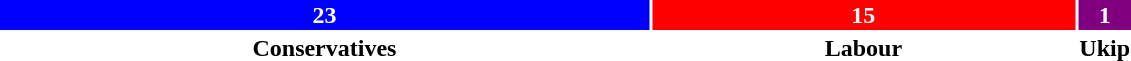<table style="width:60%; text-align:center;">
<tr style="color:white;">
<td style="background:blue; width:59.0%;"><strong>23</strong></td>
<td style="background:red; width:38.5%;"><strong>15</strong></td>
<td style="background:purple; width:2.5%;"><strong>1</strong></td>
</tr>
<tr>
<td><span><strong>Conservatives</strong></span></td>
<td><span><strong>Labour</strong></span></td>
<td><span><strong>Ukip</strong></span></td>
</tr>
</table>
